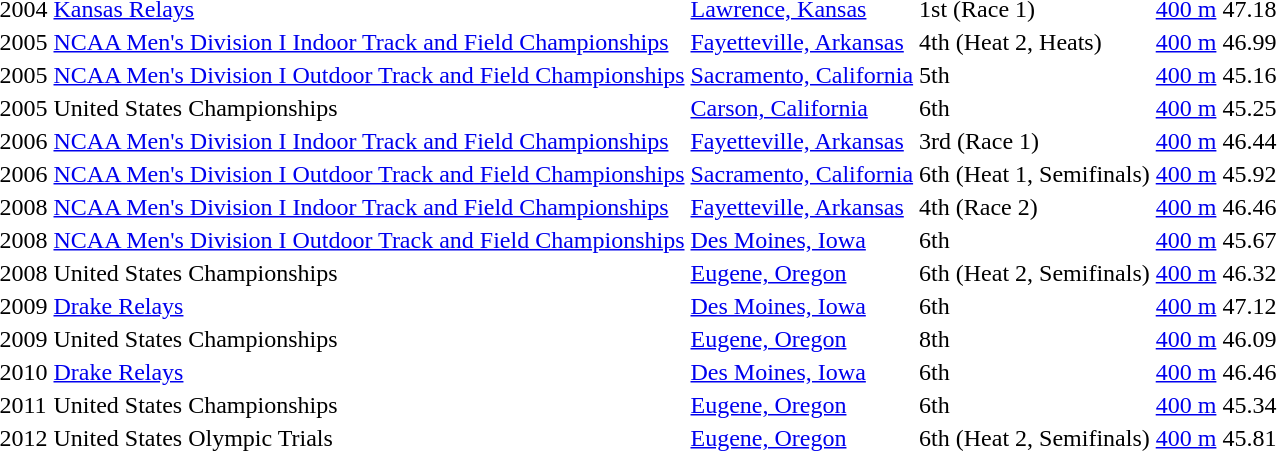<table>
<tr>
<td>2004</td>
<td><a href='#'>Kansas Relays</a></td>
<td><a href='#'>Lawrence, Kansas</a></td>
<td>1st (Race 1)</td>
<td><a href='#'>400 m</a></td>
<td>47.18</td>
</tr>
<tr>
<td>2005</td>
<td><a href='#'>NCAA Men's Division I Indoor Track and Field Championships</a></td>
<td><a href='#'>Fayetteville, Arkansas</a></td>
<td>4th (Heat 2, Heats)</td>
<td><a href='#'>400 m</a></td>
<td>46.99</td>
</tr>
<tr>
<td>2005</td>
<td><a href='#'>NCAA Men's Division I Outdoor Track and Field Championships</a></td>
<td><a href='#'>Sacramento, California</a></td>
<td>5th</td>
<td><a href='#'>400 m</a></td>
<td>45.16</td>
</tr>
<tr>
<td>2005</td>
<td>United States Championships</td>
<td><a href='#'>Carson, California</a></td>
<td>6th</td>
<td><a href='#'>400 m</a></td>
<td>45.25</td>
</tr>
<tr>
<td>2006</td>
<td><a href='#'>NCAA Men's Division I Indoor Track and Field Championships</a></td>
<td><a href='#'>Fayetteville, Arkansas</a></td>
<td>3rd (Race 1)</td>
<td><a href='#'>400 m</a></td>
<td>46.44</td>
</tr>
<tr>
<td>2006</td>
<td><a href='#'>NCAA Men's Division I Outdoor Track and Field Championships</a></td>
<td><a href='#'>Sacramento, California</a></td>
<td>6th (Heat 1, Semifinals)</td>
<td><a href='#'>400 m</a></td>
<td>45.92</td>
</tr>
<tr>
<td>2008</td>
<td><a href='#'>NCAA Men's Division I Indoor Track and Field Championships</a></td>
<td><a href='#'>Fayetteville, Arkansas</a></td>
<td>4th (Race 2)</td>
<td><a href='#'>400 m</a></td>
<td>46.46</td>
</tr>
<tr>
<td>2008</td>
<td><a href='#'>NCAA Men's Division I Outdoor Track and Field Championships</a></td>
<td><a href='#'>Des Moines, Iowa</a></td>
<td>6th</td>
<td><a href='#'>400 m</a></td>
<td>45.67</td>
</tr>
<tr>
<td>2008</td>
<td>United States Championships</td>
<td><a href='#'>Eugene, Oregon</a></td>
<td>6th (Heat 2, Semifinals)</td>
<td><a href='#'>400 m</a></td>
<td>46.32</td>
</tr>
<tr>
<td>2009</td>
<td><a href='#'>Drake Relays</a></td>
<td><a href='#'>Des Moines, Iowa</a></td>
<td>6th</td>
<td><a href='#'>400 m</a></td>
<td>47.12</td>
</tr>
<tr>
<td>2009</td>
<td>United States Championships</td>
<td><a href='#'>Eugene, Oregon</a></td>
<td>8th</td>
<td><a href='#'>400 m</a></td>
<td>46.09</td>
</tr>
<tr>
<td>2010</td>
<td><a href='#'>Drake Relays</a></td>
<td><a href='#'>Des Moines, Iowa</a></td>
<td>6th</td>
<td><a href='#'>400 m</a></td>
<td>46.46</td>
</tr>
<tr>
<td>2011</td>
<td>United States Championships</td>
<td><a href='#'>Eugene, Oregon</a></td>
<td>6th</td>
<td><a href='#'>400 m</a></td>
<td>45.34</td>
</tr>
<tr>
<td>2012</td>
<td>United States Olympic Trials</td>
<td><a href='#'>Eugene, Oregon</a></td>
<td>6th (Heat 2, Semifinals)</td>
<td><a href='#'>400 m</a></td>
<td>45.81</td>
</tr>
</table>
